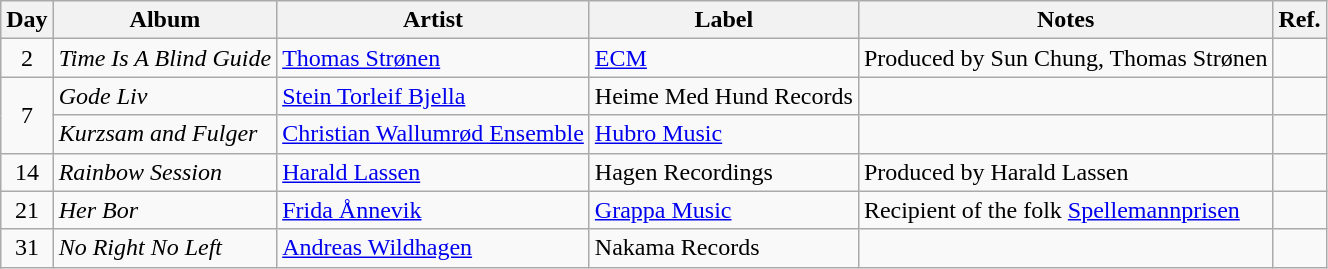<table class="wikitable">
<tr>
<th>Day</th>
<th>Album</th>
<th>Artist</th>
<th>Label</th>
<th>Notes</th>
<th>Ref.</th>
</tr>
<tr>
<td rowspan="1" style="text-align:center;">2</td>
<td><em>Time Is A Blind Guide</em></td>
<td><a href='#'>Thomas Strønen</a></td>
<td><a href='#'>ECM</a></td>
<td>Produced by Sun Chung, Thomas Strønen</td>
<td style="text-align:center;"></td>
</tr>
<tr>
<td rowspan="2" style="text-align:center;">7</td>
<td><em>Gode Liv</em></td>
<td><a href='#'>Stein Torleif Bjella</a></td>
<td>Heime Med Hund Records</td>
<td></td>
<td style="text-align:center;"></td>
</tr>
<tr>
<td><em>Kurzsam and Fulger</em></td>
<td><a href='#'>Christian Wallumrød Ensemble</a></td>
<td><a href='#'>Hubro Music</a></td>
<td></td>
<td style="text-align:center;"></td>
</tr>
<tr>
<td rowspan="1" style="text-align:center;">14</td>
<td><em>Rainbow Session</em></td>
<td><a href='#'>Harald Lassen</a></td>
<td>Hagen Recordings</td>
<td>Produced by Harald Lassen</td>
<td style="text-align:center;"></td>
</tr>
<tr>
<td rowspan="1" style="text-align:center;">21</td>
<td><em>Her Bor</em></td>
<td><a href='#'>Frida Ånnevik</a></td>
<td><a href='#'>Grappa Music</a></td>
<td>Recipient of the folk <a href='#'>Spellemannprisen</a></td>
<td style="text-align:center;"></td>
</tr>
<tr>
<td rowspan="1" style="text-align:center;">31</td>
<td><em>No Right No Left</em></td>
<td><a href='#'>Andreas Wildhagen</a></td>
<td>Nakama Records</td>
<td></td>
<td style="text-align:center;"></td>
</tr>
</table>
